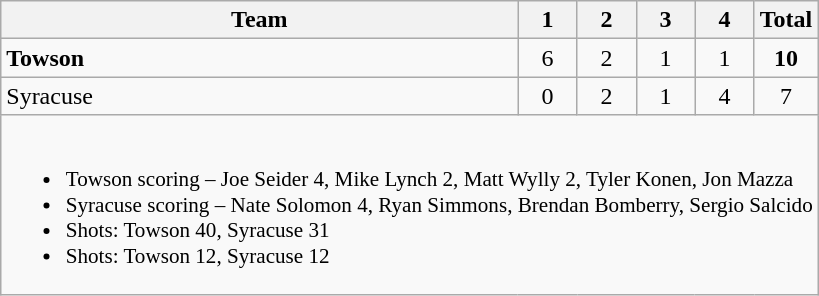<table class="wikitable" style="text-align:center; max-width:40em">
<tr>
<th>Team</th>
<th style="width:2em">1</th>
<th style="width:2em">2</th>
<th style="width:2em">3</th>
<th style="width:2em">4</th>
<th style="width:2em">Total</th>
</tr>
<tr>
<td style="text-align:left"><strong>Towson</strong></td>
<td>6</td>
<td>2</td>
<td>1</td>
<td>1</td>
<td><strong>10</strong></td>
</tr>
<tr>
<td style="text-align:left">Syracuse</td>
<td>0</td>
<td>2</td>
<td>1</td>
<td>4</td>
<td>7</td>
</tr>
<tr>
<td colspan=6 style="text-align:left; font-size:88%;"><br><ul><li>Towson scoring – Joe Seider 4, Mike Lynch 2, Matt Wylly 2, Tyler Konen, Jon Mazza</li><li>Syracuse scoring – Nate Solomon 4, Ryan Simmons, Brendan Bomberry, Sergio Salcido</li><li>Shots: Towson 40, Syracuse 31</li><li>Shots: Towson 12, Syracuse 12</li></ul></td>
</tr>
</table>
